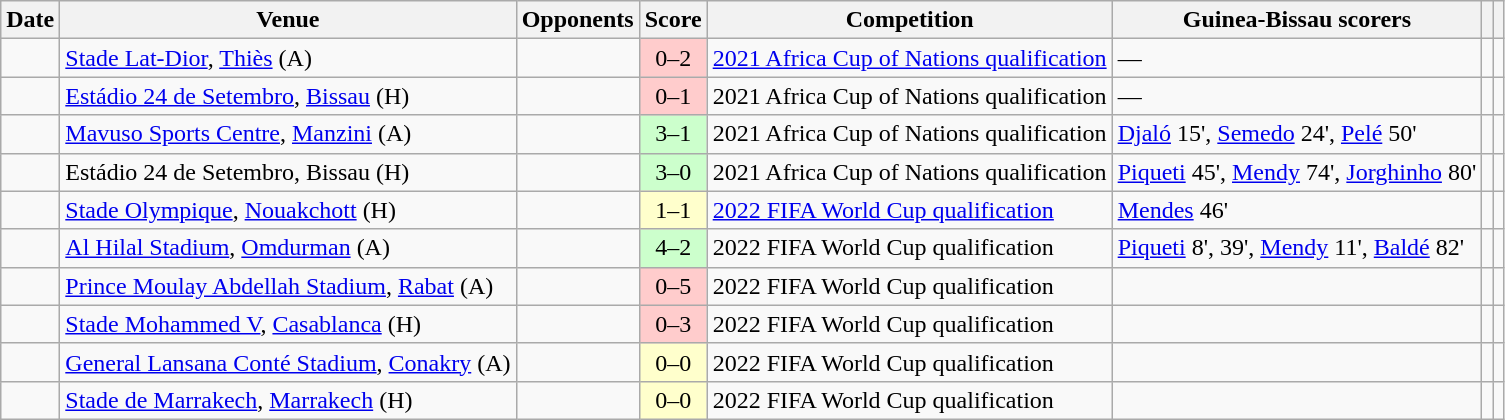<table class="wikitable sortable">
<tr>
<th>Date</th>
<th>Venue</th>
<th>Opponents</th>
<th>Score</th>
<th>Competition</th>
<th class=unsortable>Guinea-Bissau scorers</th>
<th></th>
<th class=unsortable></th>
</tr>
<tr>
<td></td>
<td><a href='#'>Stade Lat-Dior</a>, <a href='#'>Thiès</a> (A)</td>
<td></td>
<td align=center bgcolor=#FFCCCC>0–2</td>
<td><a href='#'>2021 Africa Cup of Nations qualification</a></td>
<td>—</td>
<td align=center></td>
<td></td>
</tr>
<tr>
<td></td>
<td><a href='#'>Estádio 24 de Setembro</a>, <a href='#'>Bissau</a> (H)</td>
<td></td>
<td align=center bgcolor=#FFCCCC>0–1</td>
<td>2021 Africa Cup of Nations qualification</td>
<td>—</td>
<td align=center></td>
<td></td>
</tr>
<tr>
<td></td>
<td><a href='#'>Mavuso Sports Centre</a>, <a href='#'>Manzini</a> (A)</td>
<td></td>
<td align=center bgcolor=#CCFFCC>3–1</td>
<td>2021 Africa Cup of Nations qualification</td>
<td><a href='#'>Djaló</a> 15', <a href='#'>Semedo</a> 24', <a href='#'>Pelé</a> 50'</td>
<td align=center></td>
<td></td>
</tr>
<tr>
<td></td>
<td>Estádio 24 de Setembro, Bissau (H)</td>
<td></td>
<td align=center bgcolor=#CCFFCC>3–0</td>
<td>2021 Africa Cup of Nations qualification</td>
<td><a href='#'>Piqueti</a> 45', <a href='#'>Mendy</a> 74', <a href='#'>Jorghinho</a> 80'</td>
<td align=center></td>
<td></td>
</tr>
<tr>
<td></td>
<td><a href='#'>Stade Olympique</a>, <a href='#'>Nouakchott</a> (H)</td>
<td></td>
<td align=center bgcolor=#FFFFCC>1–1</td>
<td><a href='#'>2022 FIFA World Cup qualification</a></td>
<td><a href='#'>Mendes</a> 46'</td>
<td align=center></td>
<td></td>
</tr>
<tr>
<td></td>
<td><a href='#'>Al Hilal Stadium</a>, <a href='#'>Omdurman</a> (A)</td>
<td></td>
<td align=center bgcolor=#CCFFCC>4–2</td>
<td>2022 FIFA World Cup qualification</td>
<td><a href='#'>Piqueti</a> 8', 39', <a href='#'>Mendy</a> 11', <a href='#'>Baldé</a> 82'</td>
<td align=center></td>
<td></td>
</tr>
<tr>
<td></td>
<td><a href='#'>Prince Moulay Abdellah Stadium</a>, <a href='#'>Rabat</a> (A)</td>
<td></td>
<td align=center bgcolor=#FFCCCC>0–5</td>
<td>2022 FIFA World Cup qualification</td>
<td></td>
<td align=center></td>
<td></td>
</tr>
<tr>
<td></td>
<td><a href='#'>Stade Mohammed V</a>, <a href='#'>Casablanca</a> (H)</td>
<td></td>
<td align=center bgcolor=#FFCCCC>0–3</td>
<td>2022 FIFA World Cup qualification</td>
<td></td>
<td align=center></td>
<td></td>
</tr>
<tr>
<td></td>
<td><a href='#'>General Lansana Conté Stadium</a>, <a href='#'>Conakry</a> (A)</td>
<td></td>
<td align=center bgcolor=#FFFFCC>0–0</td>
<td>2022 FIFA World Cup qualification</td>
<td></td>
<td align=center></td>
<td></td>
</tr>
<tr>
<td></td>
<td><a href='#'>Stade de Marrakech</a>, <a href='#'>Marrakech</a> (H)</td>
<td></td>
<td align=center bgcolor=#FFFFCC>0–0</td>
<td>2022 FIFA World Cup qualification</td>
<td></td>
<td align=center></td>
<td></td>
</tr>
</table>
